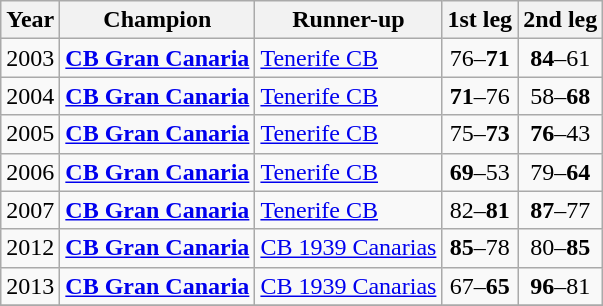<table class="wikitable" style="text-align:center;">
<tr>
<th>Year</th>
<th>Champion</th>
<th>Runner-up</th>
<th>1st leg</th>
<th>2nd leg</th>
</tr>
<tr>
<td>2003</td>
<td align="left"><strong><a href='#'>CB Gran Canaria</a></strong></td>
<td align="left"><a href='#'>Tenerife CB</a></td>
<td>76–<strong>71</strong></td>
<td><strong>84</strong>–61</td>
</tr>
<tr>
<td>2004</td>
<td align="left"><strong><a href='#'>CB Gran Canaria</a></strong></td>
<td align="left"><a href='#'>Tenerife CB</a></td>
<td><strong>71</strong>–76</td>
<td>58–<strong>68</strong></td>
</tr>
<tr>
<td>2005</td>
<td align="left"><strong><a href='#'>CB Gran Canaria</a></strong></td>
<td align="left"><a href='#'>Tenerife CB</a></td>
<td>75–<strong>73</strong></td>
<td><strong>76</strong>–43</td>
</tr>
<tr>
<td>2006</td>
<td align="left"><strong><a href='#'>CB Gran Canaria</a></strong></td>
<td align="left"><a href='#'>Tenerife CB</a></td>
<td><strong>69</strong>–53</td>
<td>79–<strong>64</strong></td>
</tr>
<tr>
<td>2007</td>
<td align="left"><strong><a href='#'>CB Gran Canaria</a></strong></td>
<td align="left"><a href='#'>Tenerife CB</a></td>
<td>82–<strong>81</strong></td>
<td><strong>87</strong>–77</td>
</tr>
<tr>
<td>2012</td>
<td align="left"><strong><a href='#'>CB Gran Canaria</a></strong></td>
<td align="left"><a href='#'>CB 1939 Canarias</a></td>
<td><strong>85</strong>–78</td>
<td>80–<strong>85</strong></td>
</tr>
<tr>
<td>2013</td>
<td align="left"><strong><a href='#'>CB Gran Canaria</a></strong></td>
<td align="left"><a href='#'>CB 1939 Canarias</a></td>
<td>67–<strong>65</strong></td>
<td><strong>96</strong>–81</td>
</tr>
<tr>
</tr>
</table>
